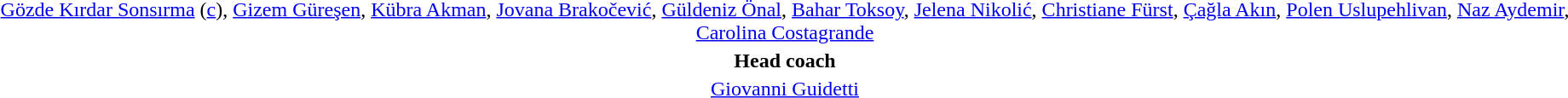<table style="text-align: center; margin-top: 2em; margin-left: auto; margin-right: auto">
<tr>
<td><a href='#'>Gözde Kırdar Sonsırma</a> (<a href='#'>c</a>), <a href='#'>Gizem Güreşen</a>, <a href='#'>Kübra Akman</a>, <a href='#'>Jovana Brakočević</a>, <a href='#'>Güldeniz Önal</a>, <a href='#'>Bahar Toksoy</a>, <a href='#'>Jelena Nikolić</a>, <a href='#'>Christiane Fürst</a>, <a href='#'>Çağla Akın</a>, <a href='#'>Polen Uslupehlivan</a>, <a href='#'>Naz Aydemir</a>, <a href='#'>Carolina Costagrande</a></td>
</tr>
<tr>
<td><strong>Head coach</strong></td>
</tr>
<tr>
<td><a href='#'>Giovanni Guidetti</a></td>
</tr>
</table>
